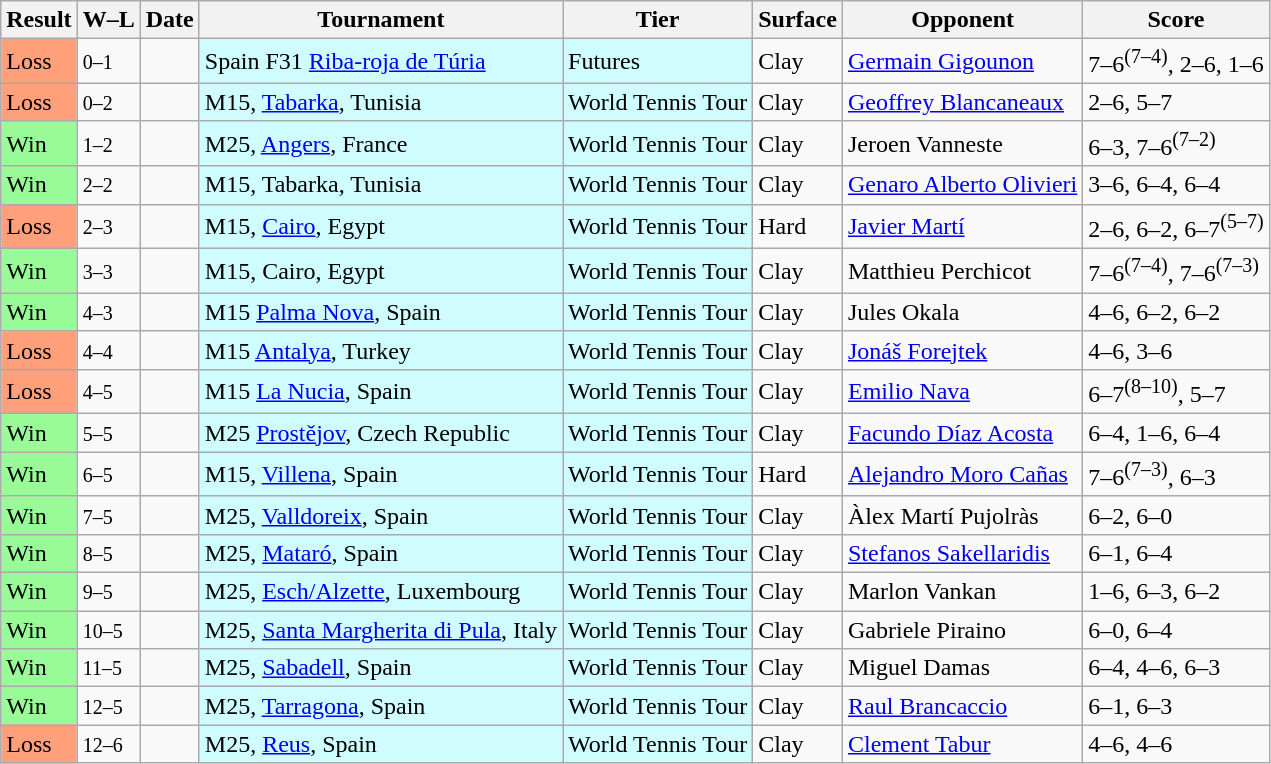<table class="sortable wikitable">
<tr>
<th>Result</th>
<th class="unsortable">W–L</th>
<th>Date</th>
<th>Tournament</th>
<th>Tier</th>
<th>Surface</th>
<th>Opponent</th>
<th class="unsortable">Score</th>
</tr>
<tr>
<td style="background:#FFA07A">Loss</td>
<td><small>0–1</small></td>
<td></td>
<td style="background:#cffcff;">Spain F31 <a href='#'>Riba-roja de Túria</a></td>
<td style="background:#cffcff;">Futures</td>
<td>Clay</td>
<td> <a href='#'>Germain Gigounon</a></td>
<td>7–6<sup>(7–4)</sup>, 2–6, 1–6</td>
</tr>
<tr>
<td style="background:#FFA07A">Loss</td>
<td><small>0–2</small></td>
<td></td>
<td style="background:#cffcff;">M15, <a href='#'>Tabarka</a>, Tunisia</td>
<td style="background:#cffcff;">World Tennis Tour</td>
<td>Clay</td>
<td> <a href='#'>Geoffrey Blancaneaux</a></td>
<td>2–6, 5–7</td>
</tr>
<tr>
<td style="background:#98FB98">Win</td>
<td><small>1–2</small></td>
<td></td>
<td style="background:#cffcff;">M25, <a href='#'>Angers</a>, France</td>
<td style="background:#cffcff;">World Tennis Tour</td>
<td>Clay</td>
<td> Jeroen Vanneste</td>
<td>6–3, 7–6<sup>(7–2)</sup></td>
</tr>
<tr>
<td style="background:#98FB98">Win</td>
<td><small>2–2</small></td>
<td></td>
<td style="background:#cffcff;">M15, Tabarka, Tunisia</td>
<td style="background:#cffcff;">World Tennis Tour</td>
<td>Clay</td>
<td> <a href='#'>Genaro Alberto Olivieri</a></td>
<td>3–6, 6–4, 6–4</td>
</tr>
<tr>
<td style="background:#FFA07A">Loss</td>
<td><small>2–3</small></td>
<td></td>
<td style="background:#cffcff;">M15, <a href='#'>Cairo</a>, Egypt</td>
<td style="background:#cffcff;">World Tennis Tour</td>
<td>Hard</td>
<td> <a href='#'>Javier Martí</a></td>
<td>2–6, 6–2, 6–7<sup>(5–7)</sup></td>
</tr>
<tr>
<td style="background:#98FB98">Win</td>
<td><small>3–3</small></td>
<td></td>
<td style="background:#cffcff;">M15, Cairo, Egypt</td>
<td style="background:#cffcff;">World Tennis Tour</td>
<td>Clay</td>
<td> Matthieu Perchicot</td>
<td>7–6<sup>(7–4)</sup>, 7–6<sup>(7–3)</sup></td>
</tr>
<tr>
<td style="background:#98FB98">Win</td>
<td><small>4–3</small></td>
<td></td>
<td style="background:#cffcff;">M15 <a href='#'>Palma Nova</a>, Spain</td>
<td style="background:#cffcff;">World Tennis Tour</td>
<td>Clay</td>
<td> Jules Okala</td>
<td>4–6, 6–2, 6–2</td>
</tr>
<tr>
<td style="background:#FFA07A">Loss</td>
<td><small>4–4</small></td>
<td></td>
<td style="background:#cffcff;">M15 <a href='#'>Antalya</a>, Turkey</td>
<td style="background:#cffcff;">World Tennis Tour</td>
<td>Clay</td>
<td> <a href='#'>Jonáš Forejtek</a></td>
<td>4–6, 3–6</td>
</tr>
<tr>
<td style="background:#FFA07A">Loss</td>
<td><small>4–5</small></td>
<td></td>
<td style="background:#cffcff;">M15 <a href='#'>La Nucia</a>, Spain</td>
<td style="background:#cffcff;">World Tennis Tour</td>
<td>Clay</td>
<td> <a href='#'>Emilio Nava</a></td>
<td>6–7<sup>(8–10)</sup>, 5–7</td>
</tr>
<tr>
<td style="background:#98FB98">Win</td>
<td><small>5–5</small></td>
<td></td>
<td style="background:#cffcff;">M25 <a href='#'>Prostějov</a>, Czech Republic</td>
<td style="background:#cffcff;">World Tennis Tour</td>
<td>Clay</td>
<td> <a href='#'>Facundo Díaz Acosta</a></td>
<td>6–4, 1–6, 6–4</td>
</tr>
<tr>
<td style="background:#98FB98">Win</td>
<td><small>6–5</small></td>
<td></td>
<td style="background:#cffcff;">M15, <a href='#'>Villena</a>, Spain</td>
<td style="background:#cffcff;">World Tennis Tour</td>
<td>Hard</td>
<td> <a href='#'>Alejandro Moro Cañas</a></td>
<td>7–6<sup>(7–3)</sup>, 6–3</td>
</tr>
<tr>
<td style="background:#98FB98">Win</td>
<td><small>7–5</small></td>
<td></td>
<td style="background:#cffcff;">M25, <a href='#'>Valldoreix</a>, Spain</td>
<td style="background:#cffcff;">World Tennis Tour</td>
<td>Clay</td>
<td> Àlex Martí Pujolràs</td>
<td>6–2, 6–0</td>
</tr>
<tr>
<td style="background:#98FB98">Win</td>
<td><small>8–5</small></td>
<td></td>
<td style="background:#cffcff;">M25, <a href='#'>Mataró</a>, Spain</td>
<td style="background:#cffcff;">World Tennis Tour</td>
<td>Clay</td>
<td> <a href='#'>Stefanos Sakellaridis</a></td>
<td>6–1, 6–4</td>
</tr>
<tr>
<td style="background:#98FB98">Win</td>
<td><small>9–5</small></td>
<td></td>
<td style="background:#cffcff;">M25, <a href='#'>Esch/Alzette</a>, Luxembourg</td>
<td style="background:#cffcff;">World Tennis Tour</td>
<td>Clay</td>
<td> Marlon Vankan</td>
<td>1–6, 6–3, 6–2</td>
</tr>
<tr>
<td style="background:#98FB98">Win</td>
<td><small>10–5</small></td>
<td></td>
<td style="background:#cffcff;">M25, <a href='#'>Santa Margherita di Pula</a>, Italy</td>
<td style="background:#cffcff;">World Tennis Tour</td>
<td>Clay</td>
<td> Gabriele Piraino</td>
<td>6–0, 6–4</td>
</tr>
<tr>
<td style="background:#98FB98">Win</td>
<td><small>11–5</small></td>
<td></td>
<td style="background:#cffcff;">M25, <a href='#'>Sabadell</a>, Spain</td>
<td style="background:#cffcff;">World Tennis Tour</td>
<td>Clay</td>
<td> Miguel Damas</td>
<td>6–4, 4–6, 6–3</td>
</tr>
<tr>
<td style="background:#98FB98">Win</td>
<td><small>12–5</small></td>
<td></td>
<td style="background:#cffcff;">M25, <a href='#'>Tarragona</a>, Spain</td>
<td style="background:#cffcff;">World Tennis Tour</td>
<td>Clay</td>
<td> <a href='#'>Raul Brancaccio</a></td>
<td>6–1, 6–3</td>
</tr>
<tr>
<td style="background:#FFA07A">Loss</td>
<td><small>12–6</small></td>
<td></td>
<td style="background:#cffcff;">M25, <a href='#'>Reus</a>, Spain</td>
<td style="background:#cffcff;">World Tennis Tour</td>
<td>Clay</td>
<td> <a href='#'>Clement Tabur</a></td>
<td>4–6, 4–6</td>
</tr>
</table>
